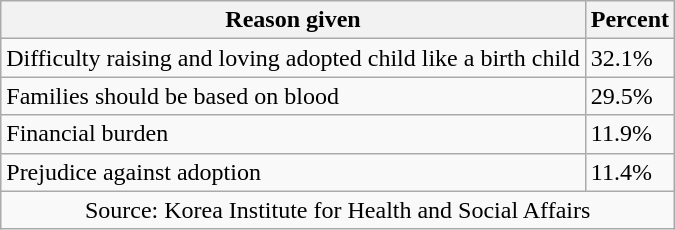<table class="wikitable">
<tr>
<th>Reason given</th>
<th>Percent</th>
</tr>
<tr>
<td>Difficulty raising and loving adopted child like a birth child</td>
<td>32.1%</td>
</tr>
<tr>
<td>Families should be based on blood</td>
<td>29.5%</td>
</tr>
<tr>
<td>Financial burden</td>
<td>11.9%</td>
</tr>
<tr>
<td>Prejudice against adoption</td>
<td>11.4%</td>
</tr>
<tr>
<td colspan="10" style="text-align:center;">Source: Korea Institute for Health and Social Affairs</td>
</tr>
</table>
